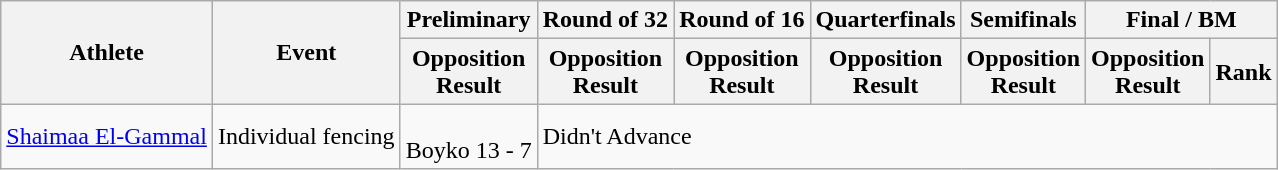<table class="wikitable">
<tr>
<th rowspan="2">Athlete</th>
<th rowspan="2">Event</th>
<th>Preliminary</th>
<th>Round of 32</th>
<th>Round of 16</th>
<th>Quarterfinals</th>
<th>Semifinals</th>
<th colspan="2">Final / <abbr>BM</abbr></th>
</tr>
<tr>
<th>Opposition<br>Result</th>
<th>Opposition<br>Result</th>
<th>Opposition<br>Result</th>
<th>Opposition<br>Result</th>
<th>Opposition<br>Result</th>
<th>Opposition<br>Result</th>
<th>Rank</th>
</tr>
<tr>
<td><a href='#'>Shaimaa El-Gammal</a></td>
<td>Individual fencing</td>
<td><br>Boyko
13 - 7</td>
<td colspan="6">Didn't Advance</td>
</tr>
</table>
